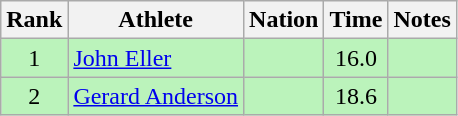<table class="wikitable sortable" style="text-align:center">
<tr>
<th>Rank</th>
<th>Athlete</th>
<th>Nation</th>
<th>Time</th>
<th>Notes</th>
</tr>
<tr bgcolor=bbf3bb>
<td>1</td>
<td align=left><a href='#'>John Eller</a></td>
<td align=left></td>
<td>16.0</td>
<td></td>
</tr>
<tr bgcolor=bbf3bb>
<td>2</td>
<td align=left><a href='#'>Gerard Anderson</a></td>
<td align=left></td>
<td>18.6</td>
<td></td>
</tr>
</table>
